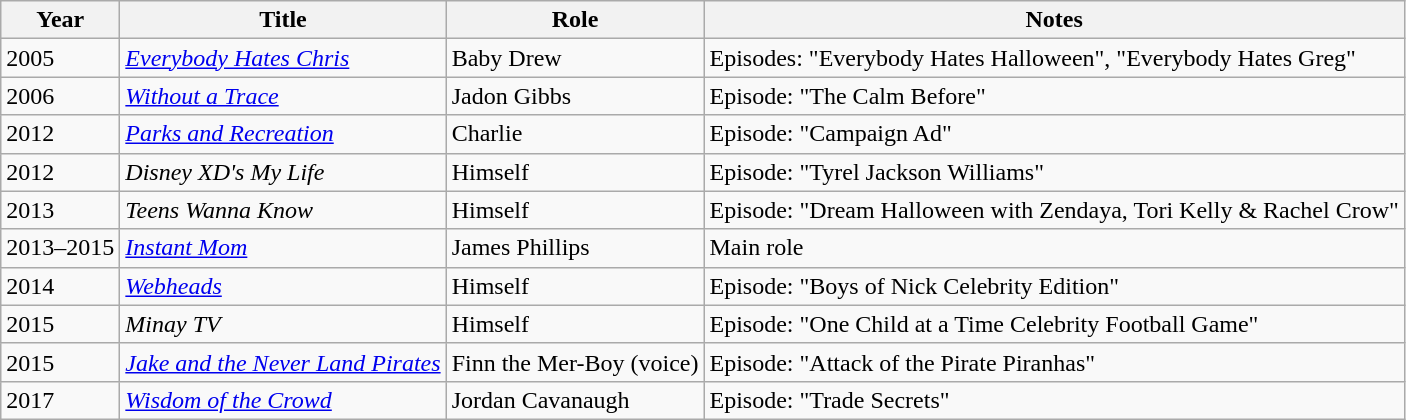<table class="wikitable">
<tr>
<th>Year</th>
<th>Title</th>
<th>Role</th>
<th>Notes</th>
</tr>
<tr>
<td>2005</td>
<td><em><a href='#'>Everybody Hates Chris</a></em></td>
<td>Baby Drew</td>
<td>Episodes: "Everybody Hates Halloween", "Everybody Hates Greg"</td>
</tr>
<tr>
<td>2006</td>
<td><em><a href='#'>Without a Trace</a></em></td>
<td>Jadon Gibbs</td>
<td>Episode: "The Calm Before"</td>
</tr>
<tr>
<td>2012</td>
<td><em><a href='#'>Parks and Recreation</a></em></td>
<td>Charlie</td>
<td>Episode: "Campaign Ad"</td>
</tr>
<tr>
<td>2012</td>
<td><em>Disney XD's My Life</em></td>
<td>Himself</td>
<td>Episode: "Tyrel Jackson Williams"</td>
</tr>
<tr>
<td>2013</td>
<td><em>Teens Wanna Know</em></td>
<td>Himself</td>
<td>Episode: "Dream Halloween with Zendaya, Tori Kelly & Rachel Crow"</td>
</tr>
<tr>
<td>2013–2015</td>
<td><em><a href='#'>Instant Mom</a></em></td>
<td>James Phillips</td>
<td>Main role</td>
</tr>
<tr>
<td>2014</td>
<td><em><a href='#'>Webheads</a></em></td>
<td>Himself</td>
<td>Episode: "Boys of Nick Celebrity Edition"</td>
</tr>
<tr>
<td>2015</td>
<td><em>Minay TV</em></td>
<td>Himself</td>
<td>Episode: "One Child at a Time Celebrity Football Game"</td>
</tr>
<tr>
<td>2015</td>
<td><em><a href='#'>Jake and the Never Land Pirates</a></em></td>
<td>Finn the Mer-Boy (voice)</td>
<td>Episode: "Attack of the Pirate Piranhas"</td>
</tr>
<tr>
<td>2017</td>
<td><em><a href='#'>Wisdom of the Crowd</a></em></td>
<td>Jordan Cavanaugh</td>
<td>Episode: "Trade Secrets"</td>
</tr>
</table>
